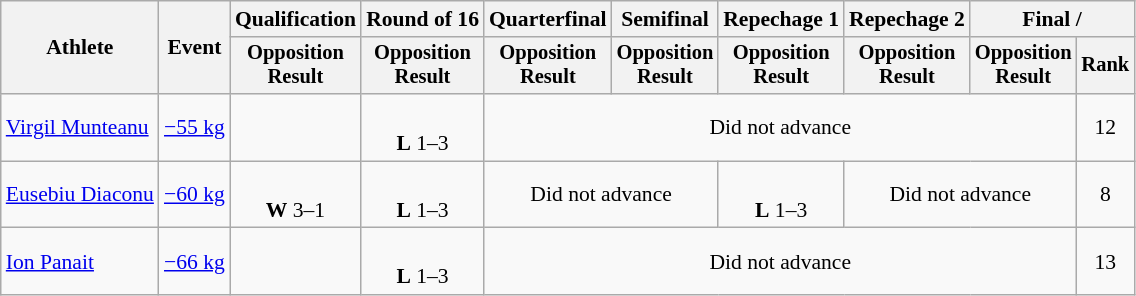<table class="wikitable" style="font-size:90%">
<tr>
<th rowspan="2">Athlete</th>
<th rowspan="2">Event</th>
<th>Qualification</th>
<th>Round of 16</th>
<th>Quarterfinal</th>
<th>Semifinal</th>
<th>Repechage 1</th>
<th>Repechage 2</th>
<th colspan=2>Final / </th>
</tr>
<tr style="font-size: 95%">
<th>Opposition<br>Result</th>
<th>Opposition<br>Result</th>
<th>Opposition<br>Result</th>
<th>Opposition<br>Result</th>
<th>Opposition<br>Result</th>
<th>Opposition<br>Result</th>
<th>Opposition<br>Result</th>
<th>Rank</th>
</tr>
<tr align=center>
<td align=left><a href='#'>Virgil Munteanu</a></td>
<td align=left><a href='#'>−55 kg</a></td>
<td></td>
<td><br><strong>L</strong> 1–3 <sup></sup></td>
<td colspan=5>Did not advance</td>
<td>12</td>
</tr>
<tr align=center>
<td align=left><a href='#'>Eusebiu Diaconu</a></td>
<td align=left><a href='#'>−60 kg</a></td>
<td><br><strong>W</strong> 3–1 <sup></sup></td>
<td><br><strong>L</strong> 1–3 <sup></sup></td>
<td colspan=2>Did not advance</td>
<td><br><strong>L</strong> 1–3 <sup></sup></td>
<td colspan=2>Did not advance</td>
<td>8</td>
</tr>
<tr align=center>
<td align=left><a href='#'>Ion Panait</a></td>
<td align=left><a href='#'>−66 kg</a></td>
<td></td>
<td><br><strong>L</strong> 1–3 <sup></sup></td>
<td colspan=5>Did not advance</td>
<td>13</td>
</tr>
</table>
